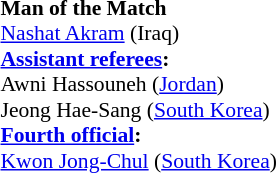<table width=50% style="font-size: 90%">
<tr>
<td><br><strong>Man of the Match</strong>
<br><a href='#'>Nashat Akram</a> (Iraq)<br><strong><a href='#'>Assistant referees</a>:</strong>
<br>Awni Hassouneh (<a href='#'>Jordan</a>)
<br>Jeong Hae-Sang (<a href='#'>South Korea</a>)
<br><strong><a href='#'>Fourth official</a>:</strong>
<br><a href='#'>Kwon Jong-Chul</a> (<a href='#'>South Korea</a>)</td>
</tr>
</table>
